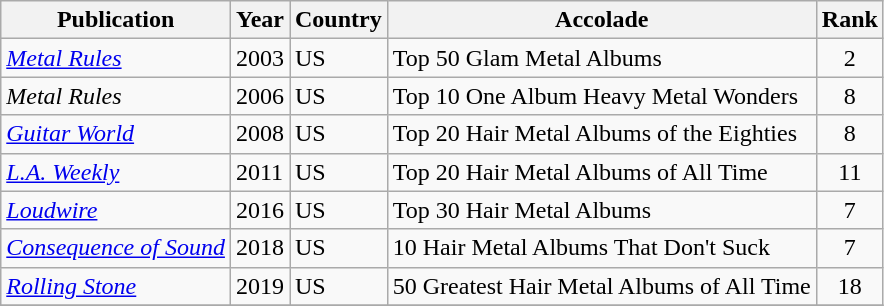<table class="wikitable">
<tr>
<th>Publication</th>
<th>Year</th>
<th>Country</th>
<th>Accolade</th>
<th>Rank</th>
</tr>
<tr>
<td><em><a href='#'>Metal Rules</a></em></td>
<td>2003</td>
<td>US</td>
<td>Top 50 Glam Metal Albums</td>
<td align="center">2</td>
</tr>
<tr>
<td><em>Metal Rules</em></td>
<td>2006</td>
<td>US</td>
<td>Top 10 One Album Heavy Metal Wonders</td>
<td align="center">8</td>
</tr>
<tr>
<td><em><a href='#'>Guitar World</a></em></td>
<td>2008</td>
<td>US</td>
<td>Top 20 Hair Metal Albums of the Eighties</td>
<td align="center">8</td>
</tr>
<tr>
<td><em><a href='#'>L.A. Weekly</a></em></td>
<td>2011</td>
<td>US</td>
<td>Top 20 Hair Metal Albums of All Time</td>
<td align="center">11</td>
</tr>
<tr>
<td><em><a href='#'>Loudwire</a></em></td>
<td>2016</td>
<td>US</td>
<td>Top 30 Hair Metal Albums</td>
<td align="center">7</td>
</tr>
<tr>
<td><em><a href='#'>Consequence of Sound</a></em></td>
<td>2018</td>
<td>US</td>
<td>10 Hair Metal Albums That Don't Suck</td>
<td align="center">7</td>
</tr>
<tr>
<td><em><a href='#'>Rolling Stone</a></em></td>
<td>2019</td>
<td>US</td>
<td>50 Greatest Hair Metal Albums of All Time</td>
<td align="center">18</td>
</tr>
<tr>
</tr>
</table>
